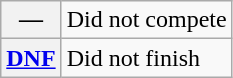<table class="wikitable">
<tr>
<th scope="row">—</th>
<td>Did not compete</td>
</tr>
<tr>
<th scope="row"><a href='#'>DNF</a></th>
<td>Did not finish</td>
</tr>
</table>
